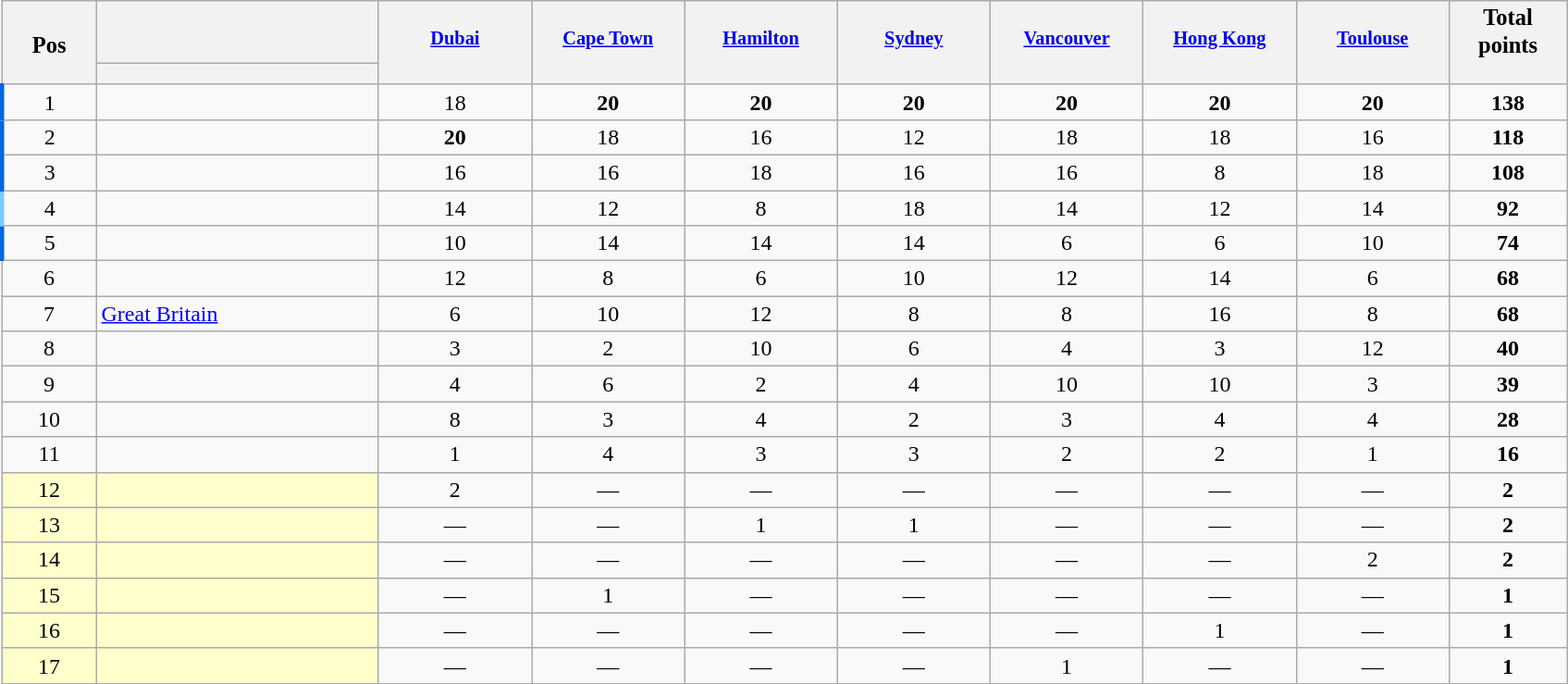<table class="wikitable sortable" style="text-align:center;">
<tr style="font-size:85%;vertical-align:top;">
<th style="border-bottom:1px solid transparent;padding:2px;font-size:120%;"><br>Pos</th>
<th></th>
<th style="border-bottom:1px solid transparent;"><br><a href='#'>Dubai</a></th>
<th style="border-bottom:1px solid transparent;"><br><a href='#'>Cape Town</a></th>
<th style="border-bottom:1px solid transparent;"><br><a href='#'>Hamilton</a></th>
<th style="border-bottom:1px solid transparent;"><br><a href='#'>Sydney</a></th>
<th style="border-bottom:1px solid transparent;"><br><a href='#'>Vancouver</a></th>
<th style="border-bottom:1px solid transparent;"><br><a href='#'>Hong Kong</a></th>
<th style="border-bottom:1px solid transparent;"><br><a href='#'>Toulouse</a></th>
<th style="border-bottom:1px solid transparent;padding:2px;font-size:120%;">Total<br>points</th>
</tr>
<tr style="line-height:8px;">
<th data-sort-type="number" max-width=4em width=4%></th>
<th data-sort-type="text" max-width=12em width=12%></th>
<th data-sort-type="number" max-width=8em width=6.5%></th>
<th data-sort-type="number" max-width=8em width=6.5%></th>
<th data-sort-type="number" max-width=8em width=6.5%></th>
<th data-sort-type="number" max-width=8em width=6.5%></th>
<th data-sort-type="number" max-width=8em width=6.5%></th>
<th data-sort-type="number" max-width=8em width=6.5%></th>
<th data-sort-type="number" max-width=8em width=6.5%></th>
<th data-sort-type="number" max-width=5em width=5%> </th>
</tr>
<tr>
<td style="border-left:3px solid #06d;">1</td>
<td align=left></td>
<td>18</td>
<td><strong>20</strong></td>
<td><strong>20</strong></td>
<td><strong>20</strong></td>
<td><strong>20</strong></td>
<td><strong>20</strong></td>
<td><strong>20</strong></td>
<td><strong>138</strong></td>
</tr>
<tr>
<td style="border-left:3px solid #06d;">2</td>
<td align=left></td>
<td><strong>20</strong></td>
<td>18</td>
<td>16</td>
<td>12</td>
<td>18</td>
<td>18</td>
<td>16</td>
<td><strong>118</strong></td>
</tr>
<tr>
<td style="border-left:3px solid #06d;">3</td>
<td align=left></td>
<td>16</td>
<td>16</td>
<td>18</td>
<td>16</td>
<td>16</td>
<td>8</td>
<td>18</td>
<td><strong>108</strong></td>
</tr>
<tr>
<td style="border-left:3px solid #7cf;">4</td>
<td align=left></td>
<td>14</td>
<td>12</td>
<td>8</td>
<td 18>18</td>
<td>14</td>
<td>12</td>
<td>14</td>
<td><strong>92</strong></td>
</tr>
<tr>
<td style="border-left:3px solid #06d;">5</td>
<td align="left"></td>
<td>10</td>
<td>14</td>
<td>14</td>
<td>14</td>
<td>6</td>
<td>6</td>
<td>10</td>
<td><strong>74</strong></td>
</tr>
<tr>
<td>6</td>
<td align="left"></td>
<td>12</td>
<td>8</td>
<td>6</td>
<td>10</td>
<td>12</td>
<td>14</td>
<td>6</td>
<td><strong>68</strong></td>
</tr>
<tr>
<td>7</td>
<td align="left"> <a href='#'>Great Britain</a></td>
<td>6</td>
<td>10</td>
<td>12</td>
<td>8</td>
<td>8</td>
<td>16</td>
<td>8</td>
<td><strong>68</strong></td>
</tr>
<tr>
<td>8</td>
<td align="left"></td>
<td>3</td>
<td>2</td>
<td>10</td>
<td>6</td>
<td>4</td>
<td>3</td>
<td>12</td>
<td><strong>40</strong></td>
</tr>
<tr>
<td>9</td>
<td align="left"></td>
<td>4</td>
<td>6</td>
<td>2</td>
<td>4</td>
<td>10</td>
<td>10</td>
<td>3</td>
<td><strong>39</strong></td>
</tr>
<tr>
<td>10</td>
<td align="left"></td>
<td>8</td>
<td>3</td>
<td>4</td>
<td>2</td>
<td>3</td>
<td>4</td>
<td>4</td>
<td><strong>28</strong></td>
</tr>
<tr>
<td>11</td>
<td align="left"></td>
<td>1</td>
<td>4</td>
<td>3</td>
<td>3</td>
<td>2</td>
<td>2</td>
<td>1</td>
<td><strong>16</strong></td>
</tr>
<tr>
<td bgcolor=#ffc>12</td>
<td bgcolor=#ffc align=left></td>
<td>2</td>
<td>—</td>
<td>—</td>
<td>—</td>
<td>—</td>
<td>—</td>
<td>—</td>
<td><strong>2</strong></td>
</tr>
<tr>
<td bgcolor=#ffc>13</td>
<td bgcolor=#ffc align=left></td>
<td>—</td>
<td>—</td>
<td>1</td>
<td>1</td>
<td>—</td>
<td>—</td>
<td>—</td>
<td><strong>2</strong></td>
</tr>
<tr>
<td bgcolor=#ffc>14</td>
<td bgcolor=#ffc align=left></td>
<td>—</td>
<td>—</td>
<td>—</td>
<td>—</td>
<td>—</td>
<td>—</td>
<td>2</td>
<td><strong>2</strong></td>
</tr>
<tr>
<td bgcolor=#ffc>15</td>
<td bgcolor=#ffc align=left></td>
<td>—</td>
<td>1</td>
<td>—</td>
<td>—</td>
<td>—</td>
<td>—</td>
<td>—</td>
<td><strong>1</strong></td>
</tr>
<tr>
<td bgcolor=#ffc>16</td>
<td bgcolor=#ffc align=left></td>
<td>—</td>
<td>—</td>
<td>—</td>
<td>—</td>
<td>—</td>
<td>1</td>
<td>—</td>
<td><strong>1</strong></td>
</tr>
<tr>
<td bgcolor=#ffc>17</td>
<td bgcolor=#ffc align=left></td>
<td>—</td>
<td>—</td>
<td>—</td>
<td>—</td>
<td>1</td>
<td>—</td>
<td>—</td>
<td><strong>1</strong></td>
</tr>
</table>
